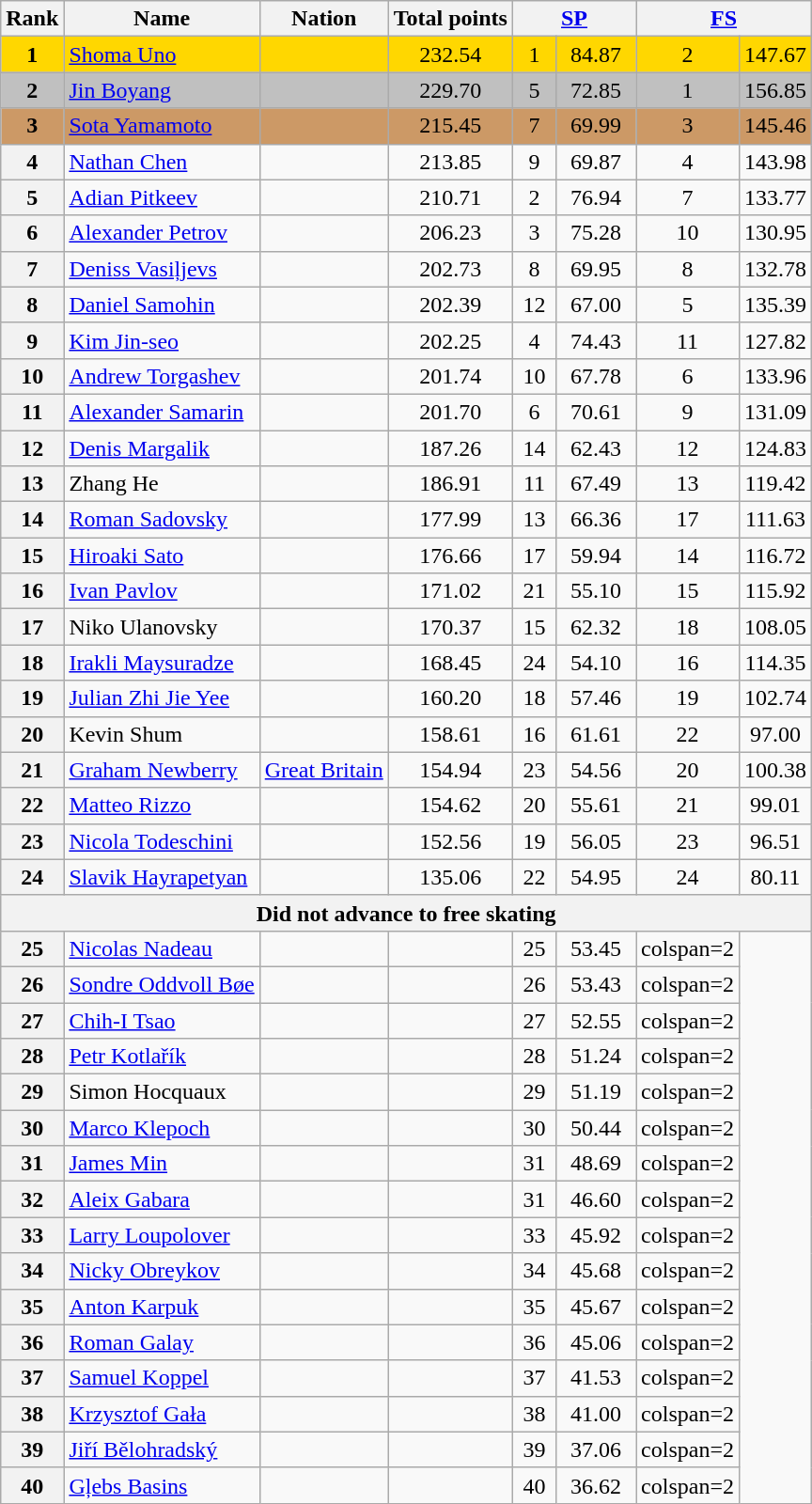<table class="wikitable sortable">
<tr>
<th>Rank</th>
<th>Name</th>
<th>Nation</th>
<th>Total points</th>
<th colspan="2" width="80px"><a href='#'>SP</a></th>
<th colspan="2" width="80px"><a href='#'>FS</a></th>
</tr>
<tr bgcolor="gold">
<td align="center"><strong>1</strong></td>
<td><a href='#'>Shoma Uno</a></td>
<td></td>
<td align="center">232.54</td>
<td align="center">1</td>
<td align="center">84.87</td>
<td align="center">2</td>
<td align="center">147.67</td>
</tr>
<tr bgcolor="silver">
<td align="center"><strong>2</strong></td>
<td><a href='#'>Jin Boyang</a></td>
<td></td>
<td align="center">229.70</td>
<td align="center">5</td>
<td align="center">72.85</td>
<td align="center">1</td>
<td align="center">156.85</td>
</tr>
<tr bgcolor="cc9966">
<td align="center"><strong>3</strong></td>
<td><a href='#'>Sota Yamamoto</a></td>
<td></td>
<td align="center">215.45</td>
<td align="center">7</td>
<td align="center">69.99</td>
<td align="center">3</td>
<td align="center">145.46</td>
</tr>
<tr>
<th>4</th>
<td><a href='#'>Nathan Chen</a></td>
<td></td>
<td align="center">213.85</td>
<td align="center">9</td>
<td align="center">69.87</td>
<td align="center">4</td>
<td align="center">143.98</td>
</tr>
<tr>
<th>5</th>
<td><a href='#'>Adian Pitkeev</a></td>
<td></td>
<td align="center">210.71</td>
<td align="center">2</td>
<td align="center">76.94</td>
<td align="center">7</td>
<td align="center">133.77</td>
</tr>
<tr>
<th>6</th>
<td><a href='#'>Alexander Petrov</a></td>
<td></td>
<td align="center">206.23</td>
<td align="center">3</td>
<td align="center">75.28</td>
<td align="center">10</td>
<td align="center">130.95</td>
</tr>
<tr>
<th>7</th>
<td><a href='#'>Deniss Vasiļjevs</a></td>
<td></td>
<td align="center">202.73</td>
<td align="center">8</td>
<td align="center">69.95</td>
<td align="center">8</td>
<td align="center">132.78</td>
</tr>
<tr>
<th>8</th>
<td><a href='#'>Daniel Samohin</a></td>
<td></td>
<td align="center">202.39</td>
<td align="center">12</td>
<td align="center">67.00</td>
<td align="center">5</td>
<td align="center">135.39</td>
</tr>
<tr>
<th>9</th>
<td><a href='#'>Kim Jin-seo</a></td>
<td></td>
<td align="center">202.25</td>
<td align="center">4</td>
<td align="center">74.43</td>
<td align="center">11</td>
<td align="center">127.82</td>
</tr>
<tr>
<th>10</th>
<td><a href='#'>Andrew Torgashev</a></td>
<td></td>
<td align="center">201.74</td>
<td align="center">10</td>
<td align="center">67.78</td>
<td align="center">6</td>
<td align="center">133.96</td>
</tr>
<tr>
<th>11</th>
<td><a href='#'>Alexander Samarin</a></td>
<td></td>
<td align="center">201.70</td>
<td align="center">6</td>
<td align="center">70.61</td>
<td align="center">9</td>
<td align="center">131.09</td>
</tr>
<tr>
<th>12</th>
<td><a href='#'>Denis Margalik</a></td>
<td></td>
<td align="center">187.26</td>
<td align="center">14</td>
<td align="center">62.43</td>
<td align="center">12</td>
<td align="center">124.83</td>
</tr>
<tr>
<th>13</th>
<td>Zhang He</td>
<td></td>
<td align="center">186.91</td>
<td align="center">11</td>
<td align="center">67.49</td>
<td align="center">13</td>
<td align="center">119.42</td>
</tr>
<tr>
<th>14</th>
<td><a href='#'>Roman Sadovsky</a></td>
<td></td>
<td align="center">177.99</td>
<td align="center">13</td>
<td align="center">66.36</td>
<td align="center">17</td>
<td align="center">111.63</td>
</tr>
<tr>
<th>15</th>
<td><a href='#'>Hiroaki Sato</a></td>
<td></td>
<td align="center">176.66</td>
<td align="center">17</td>
<td align="center">59.94</td>
<td align="center">14</td>
<td align="center">116.72</td>
</tr>
<tr>
<th>16</th>
<td><a href='#'>Ivan Pavlov</a></td>
<td></td>
<td align="center">171.02</td>
<td align="center">21</td>
<td align="center">55.10</td>
<td align="center">15</td>
<td align="center">115.92</td>
</tr>
<tr>
<th>17</th>
<td>Niko Ulanovsky</td>
<td></td>
<td align="center">170.37</td>
<td align="center">15</td>
<td align="center">62.32</td>
<td align="center">18</td>
<td align="center">108.05</td>
</tr>
<tr>
<th>18</th>
<td><a href='#'>Irakli Maysuradze</a></td>
<td></td>
<td align="center">168.45</td>
<td align="center">24</td>
<td align="center">54.10</td>
<td align="center">16</td>
<td align="center">114.35</td>
</tr>
<tr>
<th>19</th>
<td><a href='#'>Julian Zhi Jie Yee</a></td>
<td></td>
<td align="center">160.20</td>
<td align="center">18</td>
<td align="center">57.46</td>
<td align="center">19</td>
<td align="center">102.74</td>
</tr>
<tr>
<th>20</th>
<td>Kevin Shum</td>
<td></td>
<td align="center">158.61</td>
<td align="center">16</td>
<td align="center">61.61</td>
<td align="center">22</td>
<td align="center">97.00</td>
</tr>
<tr>
<th>21</th>
<td><a href='#'>Graham Newberry</a></td>
<td> <a href='#'>Great Britain</a></td>
<td align="center">154.94</td>
<td align="center">23</td>
<td align="center">54.56</td>
<td align="center">20</td>
<td align="center">100.38</td>
</tr>
<tr>
<th>22</th>
<td><a href='#'>Matteo Rizzo</a></td>
<td></td>
<td align="center">154.62</td>
<td align="center">20</td>
<td align="center">55.61</td>
<td align="center">21</td>
<td align="center">99.01</td>
</tr>
<tr>
<th>23</th>
<td><a href='#'>Nicola Todeschini</a></td>
<td></td>
<td align="center">152.56</td>
<td align="center">19</td>
<td align="center">56.05</td>
<td align="center">23</td>
<td align="center">96.51</td>
</tr>
<tr>
<th>24</th>
<td><a href='#'>Slavik Hayrapetyan</a></td>
<td></td>
<td align="center">135.06</td>
<td align="center">22</td>
<td align="center">54.95</td>
<td align="center">24</td>
<td align="center">80.11</td>
</tr>
<tr>
<th colspan=10>Did not advance to free skating</th>
</tr>
<tr>
<th>25</th>
<td><a href='#'>Nicolas Nadeau</a></td>
<td></td>
<td align="center"></td>
<td align="center">25</td>
<td align="center">53.45</td>
<td>colspan=2 </td>
</tr>
<tr>
<th>26</th>
<td><a href='#'>Sondre Oddvoll Bøe</a></td>
<td></td>
<td align="center"></td>
<td align="center">26</td>
<td align="center">53.43</td>
<td>colspan=2 </td>
</tr>
<tr>
<th>27</th>
<td><a href='#'>Chih-I Tsao</a></td>
<td></td>
<td align="center"></td>
<td align="center">27</td>
<td align="center">52.55</td>
<td>colspan=2 </td>
</tr>
<tr>
<th>28</th>
<td><a href='#'>Petr Kotlařík</a></td>
<td></td>
<td align="center"></td>
<td align="center">28</td>
<td align="center">51.24</td>
<td>colspan=2 </td>
</tr>
<tr>
<th>29</th>
<td>Simon Hocquaux</td>
<td></td>
<td align="center"></td>
<td align="center">29</td>
<td align="center">51.19</td>
<td>colspan=2 </td>
</tr>
<tr>
<th>30</th>
<td><a href='#'>Marco Klepoch</a></td>
<td></td>
<td align="center"></td>
<td align="center">30</td>
<td align="center">50.44</td>
<td>colspan=2 </td>
</tr>
<tr>
<th>31</th>
<td><a href='#'>James Min</a></td>
<td></td>
<td align="center"></td>
<td align="center">31</td>
<td align="center">48.69</td>
<td>colspan=2 </td>
</tr>
<tr>
<th>32</th>
<td><a href='#'>Aleix Gabara</a></td>
<td></td>
<td align="center"></td>
<td align="center">31</td>
<td align="center">46.60</td>
<td>colspan=2 </td>
</tr>
<tr>
<th>33</th>
<td><a href='#'>Larry Loupolover</a></td>
<td></td>
<td align="center"></td>
<td align="center">33</td>
<td align="center">45.92</td>
<td>colspan=2 </td>
</tr>
<tr>
<th>34</th>
<td><a href='#'>Nicky Obreykov</a></td>
<td></td>
<td align="center"></td>
<td align="center">34</td>
<td align="center">45.68</td>
<td>colspan=2 </td>
</tr>
<tr>
<th>35</th>
<td><a href='#'>Anton Karpuk</a></td>
<td></td>
<td align="center"></td>
<td align="center">35</td>
<td align="center">45.67</td>
<td>colspan=2 </td>
</tr>
<tr>
<th>36</th>
<td><a href='#'>Roman Galay</a></td>
<td></td>
<td align="center"></td>
<td align="center">36</td>
<td align="center">45.06</td>
<td>colspan=2 </td>
</tr>
<tr>
<th>37</th>
<td><a href='#'>Samuel Koppel</a></td>
<td></td>
<td align="center"></td>
<td align="center">37</td>
<td align="center">41.53</td>
<td>colspan=2 </td>
</tr>
<tr>
<th>38</th>
<td><a href='#'>Krzysztof Gała</a></td>
<td></td>
<td align="center"></td>
<td align="center">38</td>
<td align="center">41.00</td>
<td>colspan=2 </td>
</tr>
<tr>
<th>39</th>
<td><a href='#'>Jiří Bělohradský</a></td>
<td></td>
<td align="center"></td>
<td align="center">39</td>
<td align="center">37.06</td>
<td>colspan=2 </td>
</tr>
<tr>
<th>40</th>
<td><a href='#'>Gļebs Basins</a></td>
<td></td>
<td align="center"></td>
<td align="center">40</td>
<td align="center">36.62</td>
<td>colspan=2 </td>
</tr>
</table>
